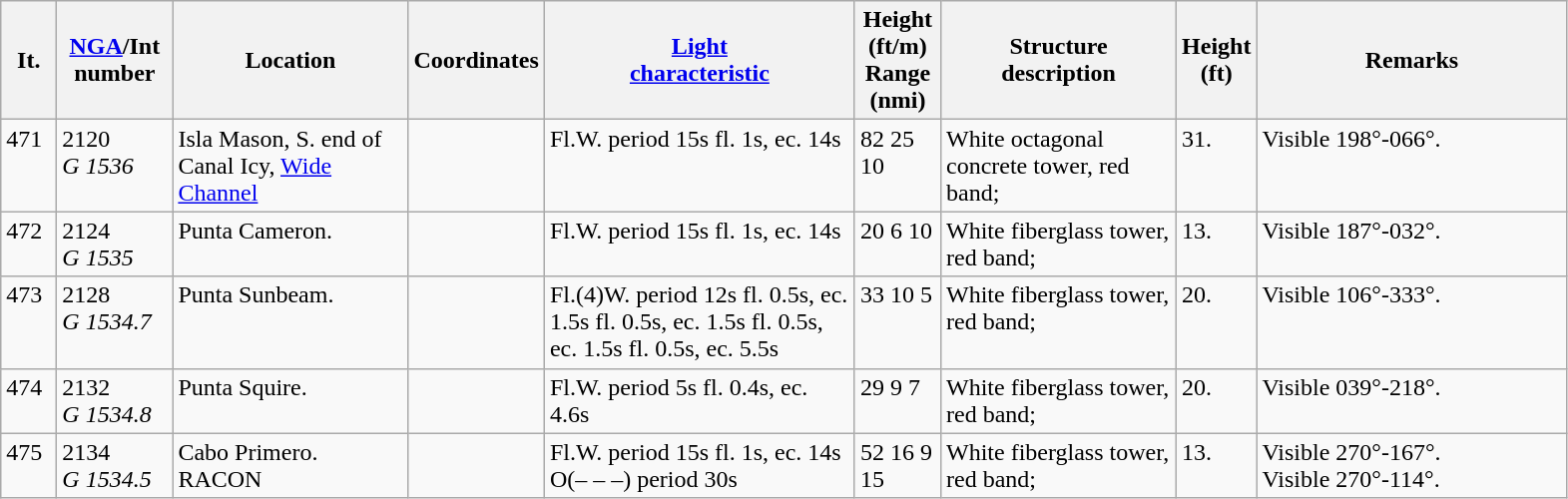<table class="wikitable">
<tr>
<th width="30">It.</th>
<th width="70"><a href='#'>NGA</a>/Int<br>number</th>
<th width="150">Location</th>
<th width="80">Coordinates</th>
<th width="200"><a href='#'>Light<br>characteristic</a></th>
<th width="50">Height (ft/m)<br>Range (nmi)</th>
<th width="150">Structure<br>description</th>
<th width="30">Height (ft)</th>
<th width="200">Remarks</th>
</tr>
<tr valign="top">
<td>471</td>
<td>2120<br><em>G 1536</em></td>
<td>Isla Mason, S. end of Canal  Icy, <a href='#'>Wide Channel</a></td>
<td></td>
<td>Fl.W. period 15s fl. 1s, ec. 14s</td>
<td>82 25 10</td>
<td>White octagonal concrete tower,  red band;</td>
<td>31.</td>
<td>Visible 198°-066°.</td>
</tr>
<tr valign="top">
<td>472</td>
<td>2124<br><em>G 1535</em></td>
<td>Punta Cameron.</td>
<td></td>
<td>Fl.W. period 15s fl. 1s, ec. 14s</td>
<td>20 6 10</td>
<td>White fiberglass tower, red band;</td>
<td>13.</td>
<td>Visible 187°-032°.</td>
</tr>
<tr valign="top">
<td>473</td>
<td>2128<br><em>G 1534.7</em></td>
<td>Punta Sunbeam.</td>
<td></td>
<td>Fl.(4)W. period 12s fl. 0.5s, ec. 1.5s fl. 0.5s, ec. 1.5s fl. 0.5s, ec. 1.5s fl. 0.5s, ec. 5.5s</td>
<td>33 10 5</td>
<td>White fiberglass tower, red band;</td>
<td>20.</td>
<td>Visible 106°-333°.</td>
</tr>
<tr valign="top">
<td>474</td>
<td>2132<br><em>G 1534.8</em></td>
<td>Punta Squire.</td>
<td></td>
<td>Fl.W. period 5s fl. 0.4s, ec. 4.6s</td>
<td>29 9 7</td>
<td>White fiberglass tower, red band;</td>
<td>20.</td>
<td>Visible 039°-218°.</td>
</tr>
<tr valign="top">
<td>475</td>
<td>2134<br><em>G 1534.5</em></td>
<td>Cabo Primero. <br> RACON</td>
<td></td>
<td>Fl.W. period 15s fl. 1s, ec. 14s <br> O(– – –) period 30s</td>
<td>52 16 9 <br> 15</td>
<td>White fiberglass tower, red band;</td>
<td>13.</td>
<td>Visible 270°-167°. <br> Visible 270°-114°.</td>
</tr>
</table>
